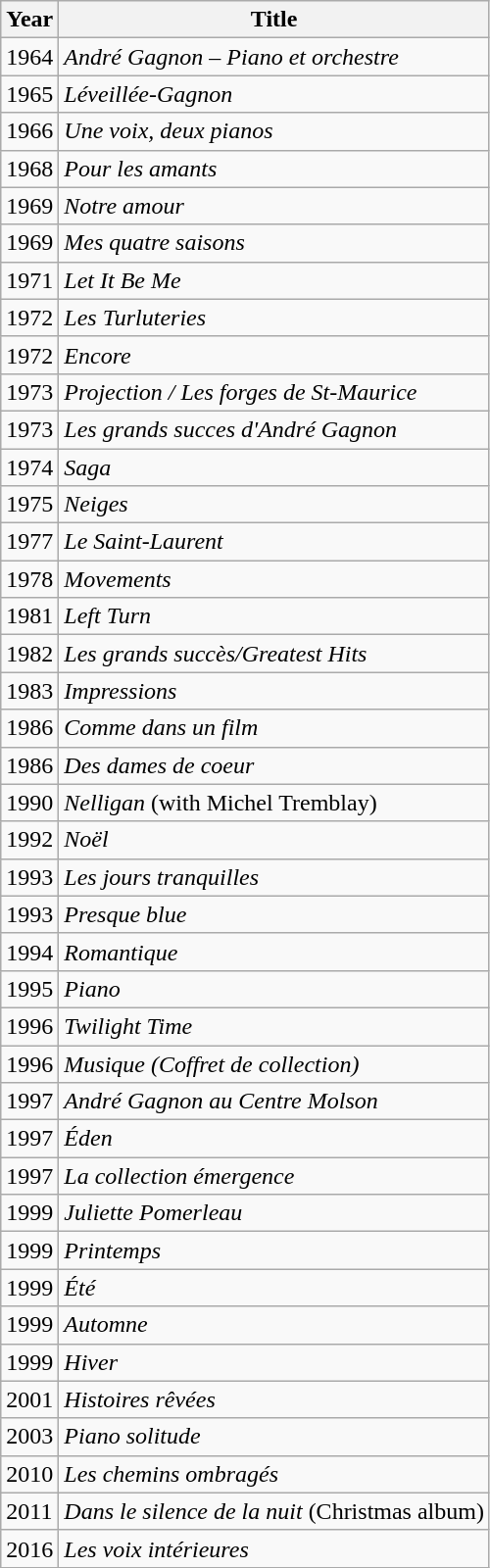<table class="wikitable">
<tr>
<th>Year</th>
<th>Title</th>
</tr>
<tr>
<td>1964</td>
<td><em>André Gagnon – Piano et orchestre</em></td>
</tr>
<tr>
<td>1965</td>
<td><em>Léveillée-Gagnon</em></td>
</tr>
<tr>
<td>1966</td>
<td><em>Une voix, deux pianos</em></td>
</tr>
<tr>
<td>1968</td>
<td><em>Pour les amants</em></td>
</tr>
<tr>
<td>1969</td>
<td><em>Notre amour</em></td>
</tr>
<tr>
<td>1969</td>
<td><em>Mes quatre saisons</em></td>
</tr>
<tr>
<td>1971</td>
<td><em>Let It Be Me</em></td>
</tr>
<tr>
<td>1972</td>
<td><em>Les Turluteries</em></td>
</tr>
<tr>
<td>1972</td>
<td><em>Encore</em></td>
</tr>
<tr>
<td>1973</td>
<td><em>Projection / Les forges de St-Maurice</em></td>
</tr>
<tr>
<td>1973</td>
<td><em>Les grands succes d'André Gagnon</em></td>
</tr>
<tr>
<td>1974</td>
<td><em>Saga</em></td>
</tr>
<tr>
<td>1975</td>
<td><em>Neiges</em></td>
</tr>
<tr>
<td>1977</td>
<td><em>Le Saint-Laurent</em></td>
</tr>
<tr>
<td>1978</td>
<td><em>Movements</em></td>
</tr>
<tr>
<td>1981</td>
<td><em>Left Turn</em></td>
</tr>
<tr>
<td>1982</td>
<td><em>Les grands succès/Greatest Hits</em></td>
</tr>
<tr>
<td>1983</td>
<td><em>Impressions</em></td>
</tr>
<tr>
<td>1986</td>
<td><em>Comme dans un film</em></td>
</tr>
<tr>
<td>1986</td>
<td><em>Des dames de coeur</em></td>
</tr>
<tr>
<td>1990</td>
<td><em>Nelligan</em> (with Michel Tremblay)</td>
</tr>
<tr>
<td>1992</td>
<td><em>Noël</em></td>
</tr>
<tr>
<td>1993</td>
<td><em>Les jours tranquilles</em></td>
</tr>
<tr>
<td>1993</td>
<td><em>Presque blue</em></td>
</tr>
<tr>
<td>1994</td>
<td><em>Romantique</em></td>
</tr>
<tr>
<td>1995</td>
<td><em>Piano</em></td>
</tr>
<tr>
<td>1996</td>
<td><em>Twilight Time</em></td>
</tr>
<tr>
<td>1996</td>
<td><em>Musique (Coffret de collection)</em></td>
</tr>
<tr>
<td>1997</td>
<td><em>André Gagnon au Centre Molson</em></td>
</tr>
<tr>
<td>1997</td>
<td><em>Éden</em></td>
</tr>
<tr>
<td>1997</td>
<td><em>La collection émergence</em></td>
</tr>
<tr>
<td>1999</td>
<td><em>Juliette Pomerleau</em></td>
</tr>
<tr>
<td>1999</td>
<td><em>Printemps</em></td>
</tr>
<tr>
<td>1999</td>
<td><em>Été</em></td>
</tr>
<tr>
<td>1999</td>
<td><em>Automne</em></td>
</tr>
<tr>
<td>1999</td>
<td><em>Hiver</em></td>
</tr>
<tr>
<td>2001</td>
<td><em>Histoires rêvées</em></td>
</tr>
<tr>
<td>2003</td>
<td><em>Piano solitude</em></td>
</tr>
<tr>
<td>2010</td>
<td><em>Les chemins ombragés</em></td>
</tr>
<tr>
<td>2011</td>
<td><em>Dans le silence de la nuit</em> (Christmas album)</td>
</tr>
<tr>
<td>2016</td>
<td><em>Les voix intérieures</em></td>
</tr>
</table>
